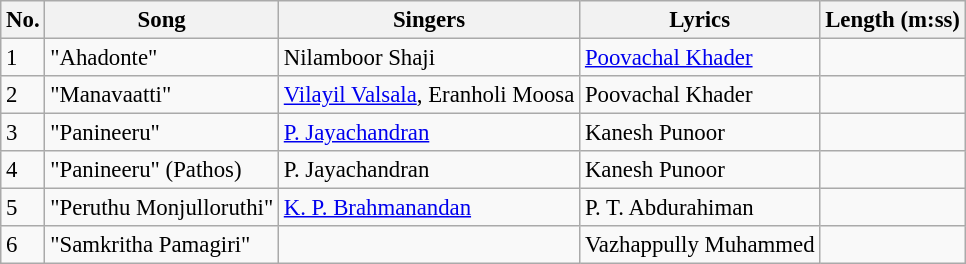<table class="wikitable" style="font-size:95%;">
<tr>
<th>No.</th>
<th>Song</th>
<th>Singers</th>
<th>Lyrics</th>
<th>Length (m:ss)</th>
</tr>
<tr>
<td>1</td>
<td>"Ahadonte"</td>
<td>Nilamboor Shaji</td>
<td><a href='#'>Poovachal Khader</a></td>
<td></td>
</tr>
<tr>
<td>2</td>
<td>"Manavaatti"</td>
<td><a href='#'>Vilayil Valsala</a>, Eranholi Moosa</td>
<td>Poovachal Khader</td>
<td></td>
</tr>
<tr>
<td>3</td>
<td>"Panineeru"</td>
<td><a href='#'>P. Jayachandran</a></td>
<td>Kanesh Punoor</td>
<td></td>
</tr>
<tr>
<td>4</td>
<td>"Panineeru" (Pathos)</td>
<td>P. Jayachandran</td>
<td>Kanesh Punoor</td>
<td></td>
</tr>
<tr>
<td>5</td>
<td>"Peruthu Monjulloruthi"</td>
<td><a href='#'>K. P. Brahmanandan</a></td>
<td>P. T. Abdurahiman</td>
<td></td>
</tr>
<tr>
<td>6</td>
<td>"Samkritha Pamagiri"</td>
<td></td>
<td>Vazhappully Muhammed</td>
<td></td>
</tr>
</table>
